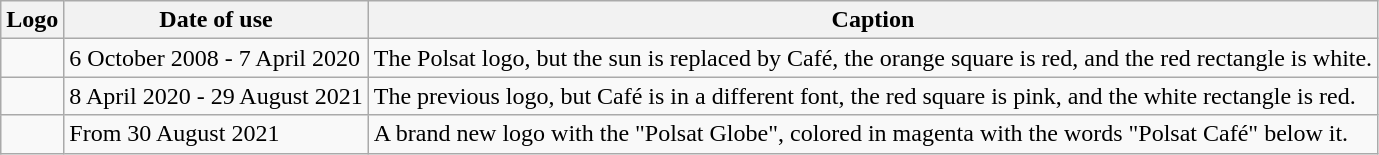<table class="wikitable">
<tr>
<th>Logo</th>
<th>Date of use</th>
<th>Caption</th>
</tr>
<tr>
<td></td>
<td>6 October 2008 - 7 April 2020</td>
<td>The Polsat logo, but the sun is replaced by Café, the orange square is red, and the red rectangle is white.</td>
</tr>
<tr>
<td></td>
<td>8 April 2020 - 29 August 2021</td>
<td>The previous logo, but Café is in a different font, the red square is pink, and the white rectangle is red.</td>
</tr>
<tr>
<td></td>
<td>From 30 August 2021</td>
<td>A brand new logo with the "Polsat Globe", colored in magenta with the words "Polsat Café" below it.</td>
</tr>
</table>
